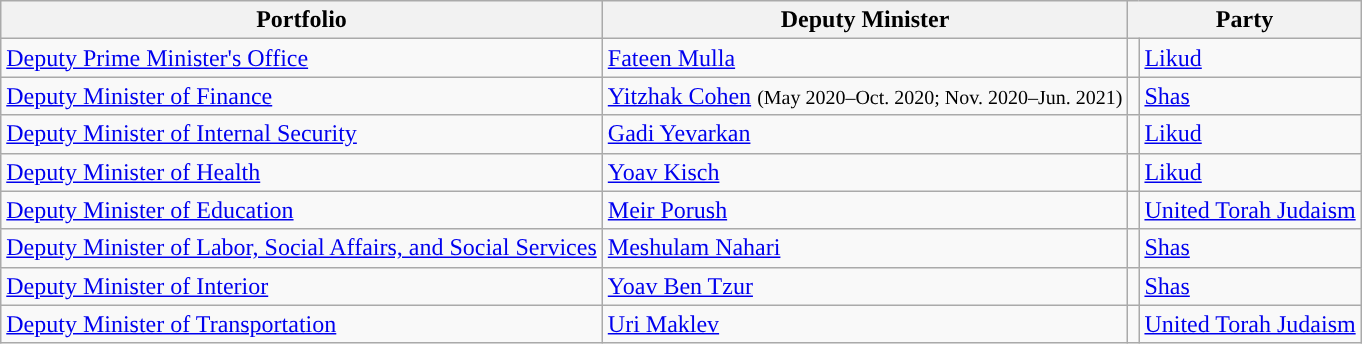<table class=wikitable>
<tr>
<th>Portfolio</th>
<th>Deputy Minister</th>
<th colspan=2>Party</th>
</tr>
<tr>
<td><a href='#'>Deputy Prime Minister's Office</a></td>
<td><a href='#'>Fateen Mulla</a></td>
<td style="background:"></td>
<td><a href='#'>Likud</a></td>
</tr>
<tr>
<td><a href='#'>Deputy Minister of Finance</a></td>
<td><a href='#'>Yitzhak Cohen</a> <small>(May 2020–Oct. 2020; Nov. 2020–Jun. 2021)</small></td>
<td style="background:"></td>
<td><a href='#'>Shas</a></td>
</tr>
<tr>
<td><a href='#'>Deputy Minister of Internal Security</a></td>
<td><a href='#'>Gadi Yevarkan</a></td>
<td style="background:"></td>
<td><a href='#'>Likud</a></td>
</tr>
<tr>
<td><a href='#'>Deputy Minister of Health</a></td>
<td><a href='#'>Yoav Kisch</a></td>
<td style="background:"></td>
<td><a href='#'>Likud</a></td>
</tr>
<tr>
<td><a href='#'>Deputy Minister of Education</a></td>
<td><a href='#'>Meir Porush</a></td>
<td style="background:"></td>
<td><a href='#'>United Torah Judaism</a></td>
</tr>
<tr>
<td><a href='#'>Deputy Minister of Labor, Social Affairs, and Social Services</a></td>
<td><a href='#'>Meshulam Nahari</a></td>
<td style="background:"></td>
<td><a href='#'>Shas</a></td>
</tr>
<tr>
<td><a href='#'>Deputy Minister of Interior</a></td>
<td><a href='#'>Yoav Ben Tzur</a></td>
<td style="background:"></td>
<td><a href='#'>Shas</a></td>
</tr>
<tr>
<td><a href='#'>Deputy Minister of Transportation</a></td>
<td><a href='#'>Uri Maklev</a></td>
<td style="background:"></td>
<td><a href='#'>United Torah Judaism</a></td>
</tr>
</table>
